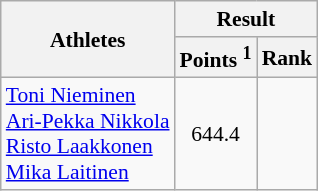<table class="wikitable" border="1" style="font-size:90%">
<tr>
<th rowspan=2>Athletes</th>
<th colspan=2>Result</th>
</tr>
<tr>
<th>Points <sup>1</sup></th>
<th>Rank</th>
</tr>
<tr>
<td><a href='#'>Toni Nieminen</a><br><a href='#'>Ari-Pekka Nikkola</a><br><a href='#'>Risto Laakkonen</a><br><a href='#'>Mika Laitinen</a></td>
<td align=center>644.4</td>
<td align=center></td>
</tr>
</table>
